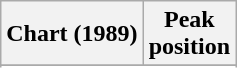<table class="wikitable sortable">
<tr>
<th>Chart (1989)</th>
<th>Peak<br>position</th>
</tr>
<tr>
</tr>
<tr>
</tr>
</table>
